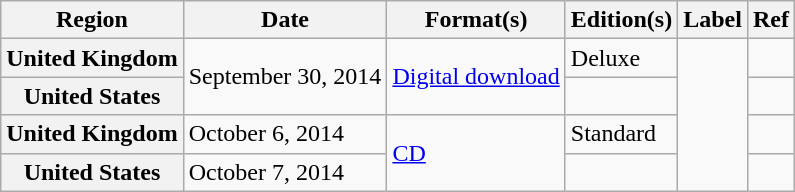<table class="wikitable plainrowheaders">
<tr>
<th scope="col">Region</th>
<th scope="col">Date</th>
<th scope="col">Format(s)</th>
<th scope="col">Edition(s)</th>
<th scope="col">Label</th>
<th scope="col">Ref</th>
</tr>
<tr>
<th scope="row">United Kingdom</th>
<td rowspan="2">September 30, 2014</td>
<td rowspan="2"><a href='#'>Digital download</a></td>
<td>Deluxe</td>
<td rowspan="4"></td>
<td></td>
</tr>
<tr>
<th scope="row">United States</th>
<td></td>
<td></td>
</tr>
<tr>
<th scope="row">United Kingdom</th>
<td>October 6, 2014</td>
<td rowspan="2"><a href='#'>CD</a></td>
<td>Standard</td>
<td></td>
</tr>
<tr>
<th scope="row">United States</th>
<td>October 7, 2014</td>
<td></td>
<td></td>
</tr>
</table>
